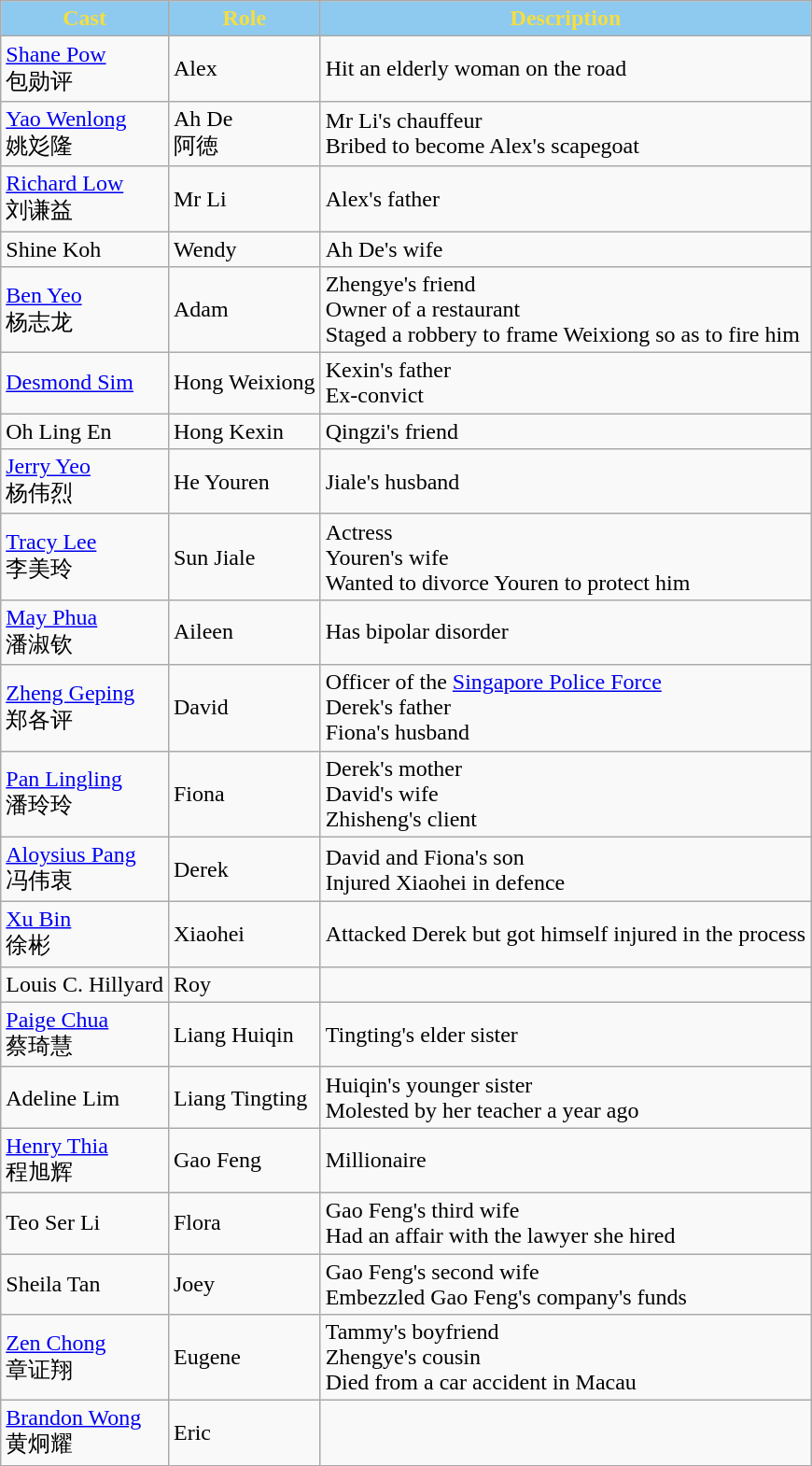<table class="wikitable">
<tr>
<th style="background:#8ecaef; color:#f5de40">Cast</th>
<th style="background:#8ecaef; color:#f5de40">Role</th>
<th style="background:#8ecaef; color:#f5de40">Description</th>
</tr>
<tr>
<td><a href='#'>Shane Pow</a> <br> 包勋评</td>
<td>Alex</td>
<td>Hit an elderly woman on the road</td>
</tr>
<tr>
<td><a href='#'>Yao Wenlong</a> <br> 姚彣隆</td>
<td>Ah De <br> 阿徳</td>
<td>Mr Li's chauffeur<br>Bribed to become Alex's scapegoat</td>
</tr>
<tr>
<td><a href='#'>Richard Low</a> <br> 刘谦益</td>
<td>Mr Li</td>
<td>Alex's father</td>
</tr>
<tr>
<td>Shine Koh</td>
<td>Wendy</td>
<td>Ah De's wife</td>
</tr>
<tr>
<td><a href='#'>Ben Yeo</a> <br> 杨志龙</td>
<td>Adam</td>
<td>Zhengye's friend<br>Owner of a restaurant<br>Staged a robbery to frame Weixiong so as to fire him</td>
</tr>
<tr>
<td><a href='#'>Desmond Sim</a></td>
<td>Hong Weixiong</td>
<td>Kexin's father<br>Ex-convict</td>
</tr>
<tr>
<td>Oh Ling En</td>
<td>Hong Kexin</td>
<td>Qingzi's friend</td>
</tr>
<tr>
<td><a href='#'>Jerry Yeo</a> <br> 杨伟烈</td>
<td>He Youren</td>
<td>Jiale's husband</td>
</tr>
<tr>
<td><a href='#'>Tracy Lee</a> <br> 李美玲</td>
<td>Sun Jiale</td>
<td>Actress<br>Youren's wife<br>Wanted to divorce Youren to protect him</td>
</tr>
<tr>
<td><a href='#'>May Phua</a> <br> 潘淑钦</td>
<td>Aileen</td>
<td>Has bipolar disorder</td>
</tr>
<tr>
<td><a href='#'>Zheng Geping</a> <br> 郑各评</td>
<td>David</td>
<td>Officer of the <a href='#'>Singapore Police Force</a><br>Derek's father<br>Fiona's husband</td>
</tr>
<tr>
<td><a href='#'>Pan Lingling</a> <br> 潘玲玲</td>
<td>Fiona</td>
<td>Derek's mother<br>David's wife<br>Zhisheng's client</td>
</tr>
<tr>
<td><a href='#'>Aloysius Pang</a> <br> 冯伟衷</td>
<td>Derek</td>
<td>David and Fiona's son<br>Injured Xiaohei in defence</td>
</tr>
<tr>
<td><a href='#'>Xu Bin</a> <br> 徐彬</td>
<td>Xiaohei</td>
<td>Attacked Derek but got himself injured in the process</td>
</tr>
<tr>
<td>Louis C. Hillyard</td>
<td>Roy</td>
<td></td>
</tr>
<tr>
<td><a href='#'>Paige Chua</a> <br> 蔡琦慧</td>
<td>Liang Huiqin</td>
<td>Tingting's elder sister</td>
</tr>
<tr>
<td>Adeline Lim</td>
<td>Liang Tingting</td>
<td>Huiqin's younger sister<br>Molested by her teacher a year ago</td>
</tr>
<tr>
<td><a href='#'>Henry Thia</a> <br> 程旭辉</td>
<td>Gao Feng</td>
<td>Millionaire</td>
</tr>
<tr>
<td>Teo Ser Li</td>
<td>Flora</td>
<td>Gao Feng's third wife<br>Had an affair with the lawyer she hired</td>
</tr>
<tr>
<td>Sheila Tan</td>
<td>Joey</td>
<td>Gao Feng's second wife<br>Embezzled Gao Feng's company's funds</td>
</tr>
<tr>
<td><a href='#'>Zen Chong</a> <br> 章证翔</td>
<td>Eugene</td>
<td>Tammy's boyfriend<br>Zhengye's cousin<br>Died from a car accident in Macau</td>
</tr>
<tr>
<td><a href='#'>Brandon Wong</a> <br>黄炯耀</td>
<td>Eric</td>
<td></td>
</tr>
</table>
